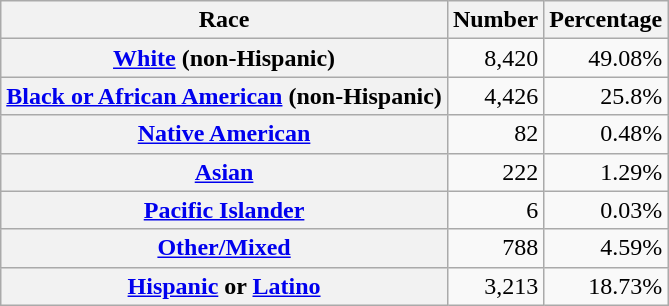<table class="wikitable" style="text-align:right">
<tr>
<th scope="col">Race</th>
<th scope="col">Number</th>
<th scope="col">Percentage</th>
</tr>
<tr>
<th scope="row"><a href='#'>White</a> (non-Hispanic)</th>
<td>8,420</td>
<td>49.08%</td>
</tr>
<tr>
<th scope="row"><a href='#'>Black or African American</a> (non-Hispanic)</th>
<td>4,426</td>
<td>25.8%</td>
</tr>
<tr>
<th scope="row"><a href='#'>Native American</a></th>
<td>82</td>
<td>0.48%</td>
</tr>
<tr>
<th scope="row"><a href='#'>Asian</a></th>
<td>222</td>
<td>1.29%</td>
</tr>
<tr>
<th scope="row"><a href='#'>Pacific Islander</a></th>
<td>6</td>
<td>0.03%</td>
</tr>
<tr>
<th scope="row"><a href='#'>Other/Mixed</a></th>
<td>788</td>
<td>4.59%</td>
</tr>
<tr>
<th scope="row"><a href='#'>Hispanic</a> or <a href='#'>Latino</a></th>
<td>3,213</td>
<td>18.73%</td>
</tr>
</table>
